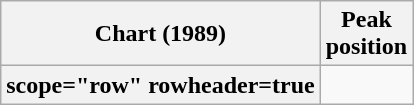<table class="wikitable plainrowheaders" style="text-align:center">
<tr>
<th>Chart (1989)</th>
<th>Peak<br>position</th>
</tr>
<tr>
<th>scope="row" rowheader=true</th>
</tr>
</table>
